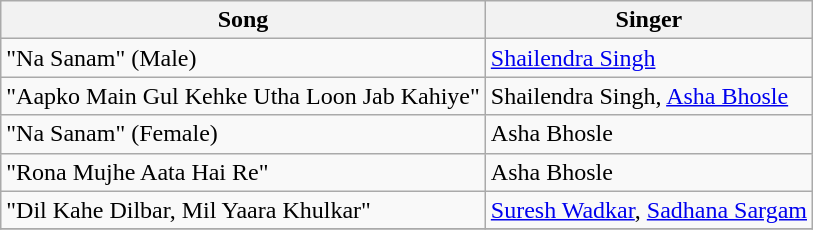<table class="wikitable">
<tr>
<th>Song</th>
<th>Singer</th>
</tr>
<tr>
<td>"Na Sanam" (Male)</td>
<td><a href='#'>Shailendra Singh</a></td>
</tr>
<tr>
<td>"Aapko Main Gul Kehke Utha Loon Jab Kahiye"</td>
<td>Shailendra Singh, <a href='#'>Asha Bhosle</a></td>
</tr>
<tr>
<td>"Na Sanam" (Female)</td>
<td>Asha Bhosle</td>
</tr>
<tr>
<td>"Rona Mujhe Aata Hai Re"</td>
<td>Asha Bhosle</td>
</tr>
<tr>
<td>"Dil Kahe Dilbar, Mil Yaara Khulkar"</td>
<td><a href='#'>Suresh Wadkar</a>, <a href='#'>Sadhana Sargam</a></td>
</tr>
<tr>
</tr>
</table>
